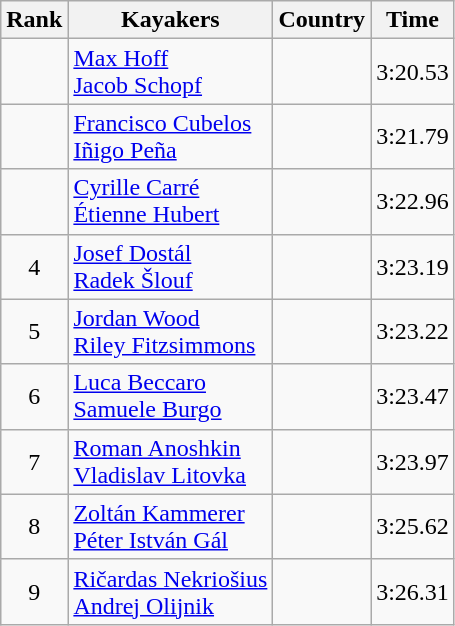<table class="wikitable" style="text-align:center">
<tr>
<th>Rank</th>
<th>Kayakers</th>
<th>Country</th>
<th>Time</th>
</tr>
<tr>
<td></td>
<td align="left"><a href='#'>Max Hoff</a><br><a href='#'>Jacob Schopf</a></td>
<td align="left"></td>
<td>3:20.53</td>
</tr>
<tr>
<td></td>
<td align="left"><a href='#'>Francisco Cubelos</a><br><a href='#'>Iñigo Peña</a></td>
<td align="left"></td>
<td>3:21.79</td>
</tr>
<tr>
<td></td>
<td align="left"><a href='#'>Cyrille Carré</a><br><a href='#'>Étienne Hubert</a></td>
<td align="left"></td>
<td>3:22.96</td>
</tr>
<tr>
<td>4</td>
<td align="left"><a href='#'>Josef Dostál</a><br><a href='#'>Radek Šlouf</a></td>
<td align="left"></td>
<td>3:23.19</td>
</tr>
<tr>
<td>5</td>
<td align="left"><a href='#'>Jordan Wood</a><br><a href='#'>Riley Fitzsimmons</a></td>
<td align="left"></td>
<td>3:23.22</td>
</tr>
<tr>
<td>6</td>
<td align="left"><a href='#'>Luca Beccaro</a><br><a href='#'>Samuele Burgo</a></td>
<td align="left"></td>
<td>3:23.47</td>
</tr>
<tr>
<td>7</td>
<td align="left"><a href='#'>Roman Anoshkin</a><br><a href='#'>Vladislav Litovka</a></td>
<td align="left"></td>
<td>3:23.97</td>
</tr>
<tr>
<td>8</td>
<td align="left"><a href='#'>Zoltán Kammerer</a><br><a href='#'>Péter István Gál</a></td>
<td align="left"></td>
<td>3:25.62</td>
</tr>
<tr>
<td>9</td>
<td align="left"><a href='#'>Ričardas Nekriošius</a><br><a href='#'>Andrej Olijnik</a></td>
<td align="left"></td>
<td>3:26.31</td>
</tr>
</table>
